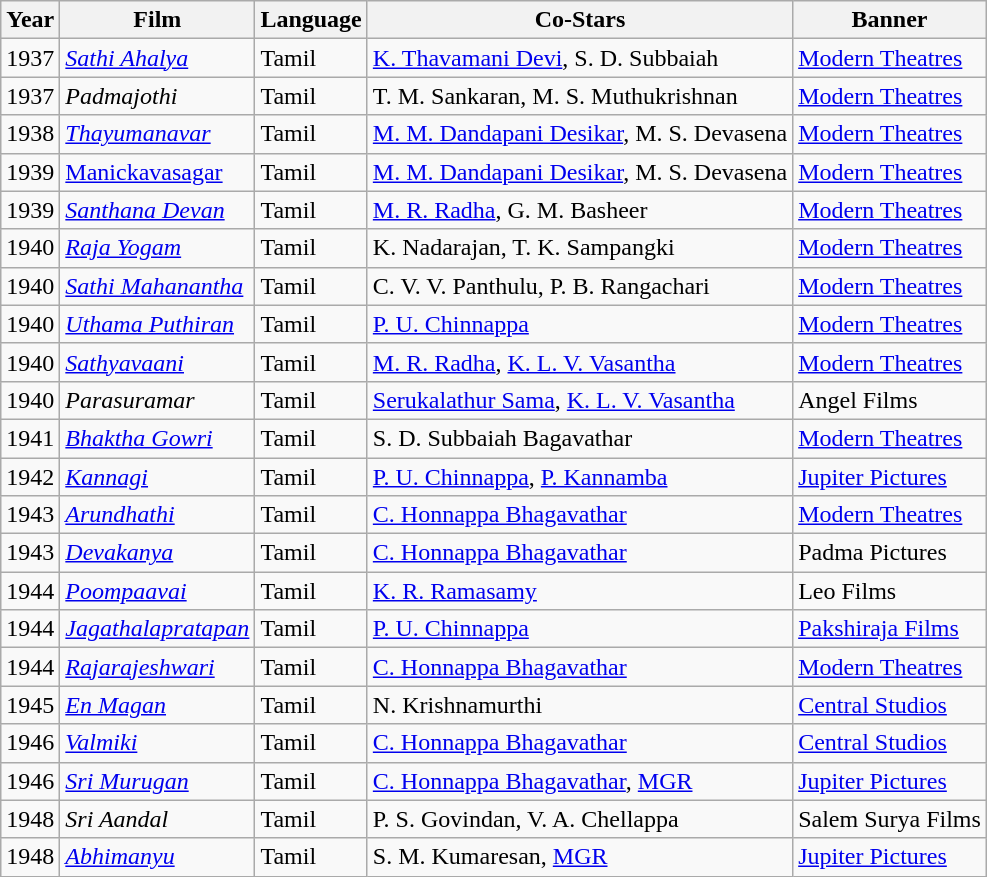<table class="wikitable">
<tr>
<th>Year</th>
<th>Film</th>
<th>Language</th>
<th>Co-Stars</th>
<th>Banner</th>
</tr>
<tr>
<td>1937</td>
<td><em><a href='#'>Sathi Ahalya</a></em></td>
<td>Tamil</td>
<td><a href='#'>K. Thavamani Devi</a>, S. D. Subbaiah</td>
<td><a href='#'>Modern Theatres</a></td>
</tr>
<tr>
<td>1937</td>
<td><em>Padmajothi</em></td>
<td>Tamil</td>
<td>T. M. Sankaran, M. S. Muthukrishnan</td>
<td><a href='#'>Modern Theatres</a></td>
</tr>
<tr>
<td>1938</td>
<td><em><a href='#'>Thayumanavar</a></em></td>
<td>Tamil</td>
<td><a href='#'>M. M. Dandapani Desikar</a>, M. S. Devasena</td>
<td><a href='#'>Modern Theatres</a></td>
</tr>
<tr>
<td>1939</td>
<td><a href='#'>Manickavasagar</a></td>
<td>Tamil</td>
<td><a href='#'>M. M. Dandapani Desikar</a>, M. S. Devasena</td>
<td><a href='#'>Modern Theatres</a></td>
</tr>
<tr>
<td>1939</td>
<td><em><a href='#'>Santhana Devan</a></em></td>
<td>Tamil</td>
<td><a href='#'>M. R. Radha</a>, G. M. Basheer</td>
<td><a href='#'>Modern Theatres</a></td>
</tr>
<tr>
<td>1940</td>
<td><em><a href='#'>Raja Yogam</a></em></td>
<td>Tamil</td>
<td>K. Nadarajan, T. K. Sampangki</td>
<td><a href='#'>Modern Theatres</a></td>
</tr>
<tr>
<td>1940</td>
<td><em><a href='#'>Sathi Mahanantha</a></em></td>
<td>Tamil</td>
<td>C. V. V. Panthulu, P. B. Rangachari</td>
<td><a href='#'>Modern Theatres</a></td>
</tr>
<tr>
<td>1940</td>
<td><em><a href='#'>Uthama Puthiran</a></em></td>
<td>Tamil</td>
<td><a href='#'>P. U. Chinnappa</a></td>
<td><a href='#'>Modern Theatres</a></td>
</tr>
<tr>
<td>1940</td>
<td><em><a href='#'>Sathyavaani</a></em></td>
<td>Tamil</td>
<td><a href='#'>M. R. Radha</a>, <a href='#'>K. L. V. Vasantha</a></td>
<td><a href='#'>Modern Theatres</a></td>
</tr>
<tr>
<td>1940</td>
<td><em>Parasuramar</em></td>
<td>Tamil</td>
<td><a href='#'>Serukalathur Sama</a>, <a href='#'>K. L. V. Vasantha</a></td>
<td>Angel Films</td>
</tr>
<tr>
<td>1941</td>
<td><em><a href='#'>Bhaktha Gowri</a></em></td>
<td>Tamil</td>
<td>S. D. Subbaiah Bagavathar</td>
<td><a href='#'>Modern Theatres</a></td>
</tr>
<tr>
<td>1942</td>
<td><em><a href='#'>Kannagi</a></em></td>
<td>Tamil</td>
<td><a href='#'>P. U. Chinnappa</a>, <a href='#'>P. Kannamba</a></td>
<td><a href='#'>Jupiter Pictures</a></td>
</tr>
<tr>
<td>1943</td>
<td><em><a href='#'>Arundhathi</a></em></td>
<td>Tamil</td>
<td><a href='#'>C. Honnappa Bhagavathar</a></td>
<td><a href='#'>Modern Theatres</a></td>
</tr>
<tr>
<td>1943</td>
<td><em><a href='#'>Devakanya</a></em></td>
<td>Tamil</td>
<td><a href='#'>C. Honnappa Bhagavathar</a></td>
<td>Padma Pictures</td>
</tr>
<tr>
<td>1944</td>
<td><em><a href='#'>Poompaavai</a></em></td>
<td>Tamil</td>
<td><a href='#'>K. R. Ramasamy</a></td>
<td>Leo Films</td>
</tr>
<tr>
<td>1944</td>
<td><em><a href='#'>Jagathalapratapan</a></em></td>
<td>Tamil</td>
<td><a href='#'>P. U. Chinnappa</a></td>
<td><a href='#'>Pakshiraja Films</a></td>
</tr>
<tr>
<td>1944</td>
<td><em><a href='#'>Rajarajeshwari</a></em></td>
<td>Tamil</td>
<td><a href='#'>C. Honnappa Bhagavathar</a></td>
<td><a href='#'>Modern Theatres</a></td>
</tr>
<tr>
<td>1945</td>
<td><em><a href='#'>En Magan</a></em></td>
<td>Tamil</td>
<td>N. Krishnamurthi</td>
<td><a href='#'>Central Studios</a></td>
</tr>
<tr>
<td>1946</td>
<td><em><a href='#'>Valmiki</a></em></td>
<td>Tamil</td>
<td><a href='#'>C. Honnappa Bhagavathar</a></td>
<td><a href='#'>Central Studios</a></td>
</tr>
<tr>
<td>1946</td>
<td><em><a href='#'>Sri Murugan</a></em></td>
<td>Tamil</td>
<td><a href='#'>C. Honnappa Bhagavathar</a>, <a href='#'>MGR</a></td>
<td><a href='#'>Jupiter Pictures</a></td>
</tr>
<tr>
<td>1948</td>
<td><em>Sri Aandal</em></td>
<td>Tamil</td>
<td>P. S. Govindan, V. A. Chellappa</td>
<td>Salem Surya Films</td>
</tr>
<tr>
<td>1948</td>
<td><em><a href='#'>Abhimanyu</a></em></td>
<td>Tamil</td>
<td>S. M. Kumaresan, <a href='#'>MGR</a></td>
<td><a href='#'>Jupiter Pictures</a></td>
</tr>
</table>
